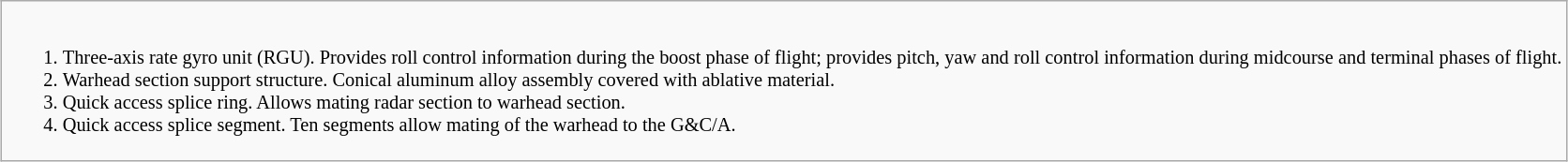<table class="wikitable" style="font-size: 85%; margin:auto;">
<tr>
<td><br><ol><li>Three-axis rate gyro unit (RGU). Provides roll control information during the boost phase of flight; provides pitch, yaw and roll control information during midcourse and terminal phases of flight.</li><li>Warhead section support structure. Conical aluminum alloy assembly covered with ablative material.</li><li>Quick access splice ring. Allows mating radar section to warhead section.</li><li>Quick access splice segment. Ten segments allow mating of the warhead to the G&C/A.</li></ol></td>
</tr>
</table>
